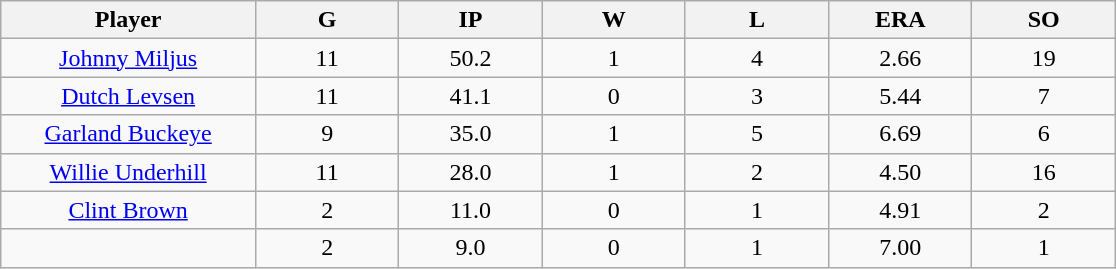<table class="wikitable sortable">
<tr>
<th bgcolor="#DDDDFF" width="16%">Player</th>
<th bgcolor="#DDDDFF" width="9%">G</th>
<th bgcolor="#DDDDFF" width="9%">IP</th>
<th bgcolor="#DDDDFF" width="9%">W</th>
<th bgcolor="#DDDDFF" width="9%">L</th>
<th bgcolor="#DDDDFF" width="9%">ERA</th>
<th bgcolor="#DDDDFF" width="9%">SO</th>
</tr>
<tr align="center">
<td><a href='#'>Johnny Miljus</a></td>
<td>11</td>
<td>50.2</td>
<td>1</td>
<td>4</td>
<td>2.66</td>
<td>19</td>
</tr>
<tr align="center">
<td><a href='#'>Dutch Levsen</a></td>
<td>11</td>
<td>41.1</td>
<td>0</td>
<td>3</td>
<td>5.44</td>
<td>7</td>
</tr>
<tr align="center">
<td><a href='#'>Garland Buckeye</a></td>
<td>9</td>
<td>35.0</td>
<td>1</td>
<td>5</td>
<td>6.69</td>
<td>6</td>
</tr>
<tr align="center">
<td><a href='#'>Willie Underhill</a></td>
<td>11</td>
<td>28.0</td>
<td>1</td>
<td>2</td>
<td>4.50</td>
<td>16</td>
</tr>
<tr align="center">
<td><a href='#'>Clint Brown</a></td>
<td>2</td>
<td>11.0</td>
<td>0</td>
<td>1</td>
<td>4.91</td>
<td>2</td>
</tr>
<tr align="center">
<td></td>
<td>2</td>
<td>9.0</td>
<td>0</td>
<td>1</td>
<td>7.00</td>
<td>1</td>
</tr>
</table>
